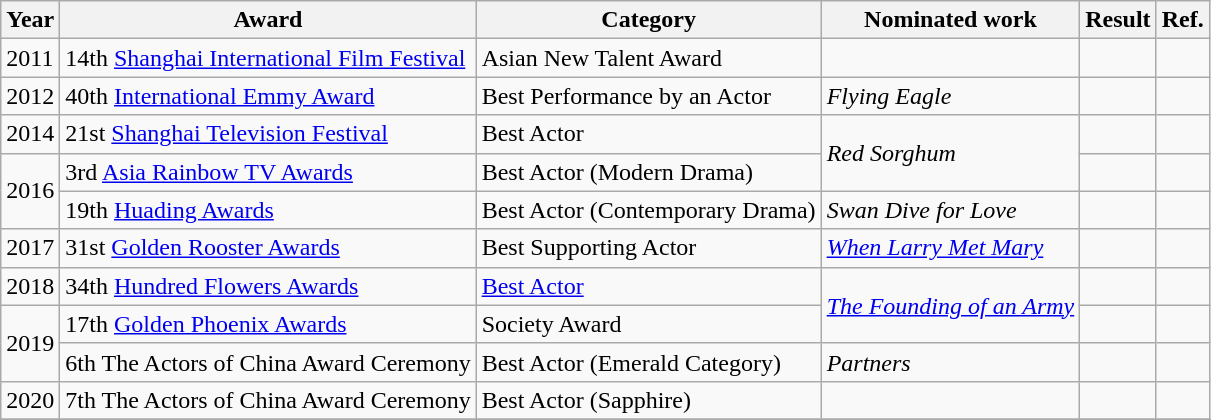<table class="wikitable sortable">
<tr>
<th>Year</th>
<th>Award</th>
<th>Category</th>
<th>Nominated work</th>
<th>Result</th>
<th>Ref.</th>
</tr>
<tr>
<td>2011</td>
<td>14th <a href='#'>Shanghai International Film Festival</a></td>
<td>Asian New Talent Award</td>
<td></td>
<td></td>
<td></td>
</tr>
<tr>
<td>2012</td>
<td>40th <a href='#'>International Emmy Award</a></td>
<td>Best Performance by an Actor</td>
<td><em>Flying Eagle</em></td>
<td></td>
<td></td>
</tr>
<tr>
<td>2014</td>
<td>21st <a href='#'>Shanghai Television Festival</a></td>
<td>Best Actor</td>
<td rowspan=2><em>Red Sorghum</em></td>
<td></td>
<td></td>
</tr>
<tr>
<td rowspan=2>2016</td>
<td>3rd <a href='#'>Asia Rainbow TV Awards</a></td>
<td>Best Actor (Modern Drama)</td>
<td></td>
<td></td>
</tr>
<tr>
<td>19th <a href='#'>Huading Awards</a></td>
<td>Best Actor (Contemporary Drama)</td>
<td><em>Swan Dive for Love</em></td>
<td></td>
<td></td>
</tr>
<tr>
<td>2017</td>
<td>31st <a href='#'>Golden Rooster Awards</a></td>
<td>Best Supporting Actor</td>
<td><em><a href='#'>When Larry Met Mary</a></em></td>
<td></td>
<td></td>
</tr>
<tr>
<td>2018</td>
<td>34th <a href='#'>Hundred Flowers Awards</a></td>
<td><a href='#'>Best Actor</a></td>
<td rowspan=2><em><a href='#'>The Founding of an Army</a></em></td>
<td></td>
<td></td>
</tr>
<tr>
<td rowspan=2>2019</td>
<td>17th <a href='#'>Golden Phoenix Awards</a></td>
<td>Society Award</td>
<td></td>
<td></td>
</tr>
<tr>
<td>6th The Actors of China Award Ceremony</td>
<td>Best Actor (Emerald Category)</td>
<td><em>Partners</em></td>
<td></td>
<td></td>
</tr>
<tr>
<td>2020</td>
<td>7th The Actors of China Award Ceremony</td>
<td>Best Actor (Sapphire)</td>
<td></td>
<td></td>
<td></td>
</tr>
<tr>
</tr>
</table>
